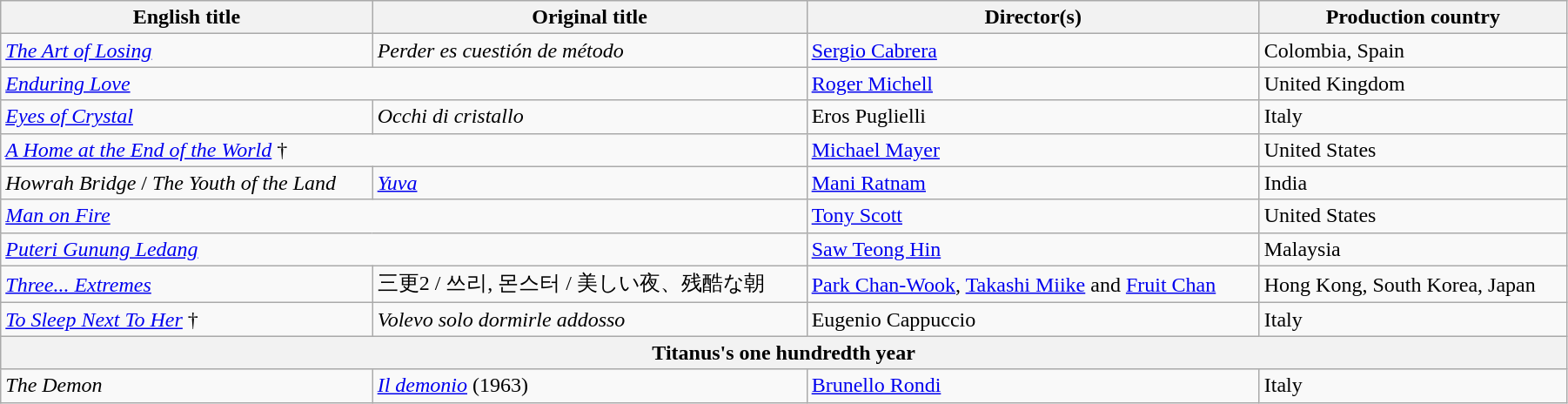<table class="wikitable" style="width:95%; margin-bottom:0px">
<tr>
<th>English title</th>
<th>Original title</th>
<th>Director(s)</th>
<th>Production country</th>
</tr>
<tr>
<td data-sort-value="Art"><em><a href='#'>The Art of Losing</a></em></td>
<td><em>Perder es cuestión de método</em></td>
<td data-sort-value="Cabrera"><a href='#'>Sergio Cabrera</a></td>
<td>Colombia, Spain</td>
</tr>
<tr>
<td colspan=2><em><a href='#'>Enduring Love</a></em></td>
<td data-sort-value="Michell"><a href='#'>Roger Michell</a></td>
<td>United Kingdom</td>
</tr>
<tr>
<td><em><a href='#'>Eyes of Crystal</a></em></td>
<td><em>Occhi di cristallo</em></td>
<td data-sort-value="Puglielli">Eros Puglielli</td>
<td>Italy</td>
</tr>
<tr>
<td colspan=2 data-sort-value="Home"><em><a href='#'>A Home at the End of the World</a></em> †</td>
<td data-sort-value="Mayer"><a href='#'>Michael Mayer</a></td>
<td>United States</td>
</tr>
<tr>
<td><em>Howrah Bridge</em> / <em>The Youth of the Land</em></td>
<td><em><a href='#'>Yuva</a></em></td>
<td data-sort-value="Ratnam"><a href='#'>Mani Ratnam</a></td>
<td>India</td>
</tr>
<tr>
<td colspan=2><em><a href='#'>Man on Fire</a></em></td>
<td data-sort-value="Scott"><a href='#'>Tony Scott</a></td>
<td>United States</td>
</tr>
<tr>
<td colspan=2><em><a href='#'>Puteri Gunung Ledang</a></em></td>
<td><a href='#'>Saw Teong Hin</a></td>
<td>Malaysia</td>
</tr>
<tr>
<td><em><a href='#'>Three... Extremes</a></em></td>
<td>三更2 / 쓰리, 몬스터 / 美しい夜、残酷な朝</td>
<td><a href='#'>Park Chan-Wook</a>, <a href='#'>Takashi Miike</a> and <a href='#'>Fruit Chan</a></td>
<td>Hong Kong, South Korea, Japan</td>
</tr>
<tr>
<td><em><a href='#'>To Sleep Next To Her</a></em> †</td>
<td><em>Volevo solo dormirle addosso</em></td>
<td data-sort-value="Cappuccio">Eugenio Cappuccio</td>
<td>Italy</td>
</tr>
<tr>
<th colspan="4">Titanus's one hundredth year</th>
</tr>
<tr>
<td><em>The Demon</em></td>
<td><em><a href='#'>Il demonio</a></em> (1963)</td>
<td><a href='#'>Brunello Rondi</a></td>
<td>Italy</td>
</tr>
</table>
